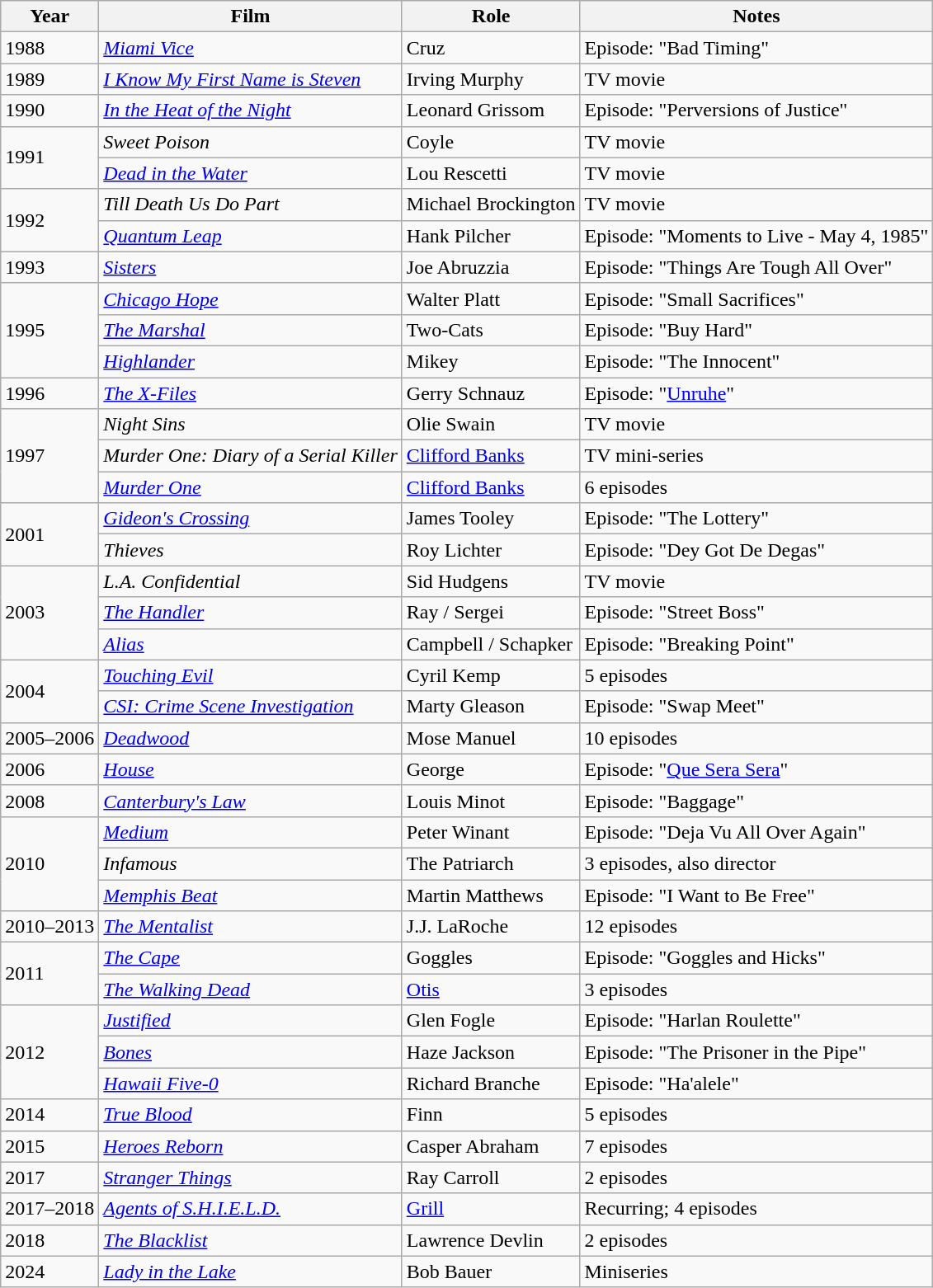<table class="wikitable">
<tr align="center">
<th>Year</th>
<th>Film</th>
<th>Role</th>
<th>Notes</th>
</tr>
<tr>
<td>1988</td>
<td><em><a href='#'>Miami Vice</a></em></td>
<td>Cruz</td>
<td>Episode: "Bad Timing"</td>
</tr>
<tr>
<td>1989</td>
<td><em><a href='#'>I Know My First Name is Steven</a></em></td>
<td>Irving Murphy</td>
<td>TV movie</td>
</tr>
<tr>
<td>1990</td>
<td><em><a href='#'>In the Heat of the Night</a></em></td>
<td>Leonard Grissom</td>
<td>Episode: "Perversions of Justice"</td>
</tr>
<tr>
<td rowspan=2>1991</td>
<td><em>Sweet Poison</em></td>
<td>Coyle</td>
<td>TV movie</td>
</tr>
<tr>
<td><em><a href='#'>Dead in the Water</a></em></td>
<td>Lou Rescetti</td>
<td>TV movie</td>
</tr>
<tr>
<td rowspan=2>1992</td>
<td><em>Till Death Us Do Part</em></td>
<td>Michael Brockington</td>
<td>TV movie</td>
</tr>
<tr>
<td><em><a href='#'>Quantum Leap</a></em></td>
<td>Hank Pilcher</td>
<td>Episode: "Moments to Live - May 4, 1985"</td>
</tr>
<tr>
<td>1993</td>
<td><em><a href='#'>Sisters</a></em></td>
<td>Joe Abruzzia</td>
<td>Episode: "Things Are Tough All Over"</td>
</tr>
<tr>
<td rowspan=3>1995</td>
<td><em><a href='#'>Chicago Hope</a></em></td>
<td>Walter Platt</td>
<td>Episode: "Small Sacrifices"</td>
</tr>
<tr>
<td><em><a href='#'>The Marshal</a></em></td>
<td>Two-Cats</td>
<td>Episode: "Buy Hard"</td>
</tr>
<tr>
<td><em><a href='#'>Highlander</a></em></td>
<td>Mikey</td>
<td>Episode: "The Innocent"</td>
</tr>
<tr>
<td>1996</td>
<td><em><a href='#'>The X-Files</a></em></td>
<td>Gerry Schnauz</td>
<td>Episode: "<a href='#'>Unruhe</a>"</td>
</tr>
<tr>
<td rowspan=3>1997</td>
<td><em>Night Sins</em></td>
<td>Olie Swain</td>
<td>TV movie</td>
</tr>
<tr>
<td><em>Murder One: Diary of a Serial Killer</em></td>
<td><a href='#'>Clifford Banks</a></td>
<td>TV mini-series</td>
</tr>
<tr>
<td><em><a href='#'>Murder One</a></em></td>
<td><a href='#'>Clifford Banks</a></td>
<td>6 episodes</td>
</tr>
<tr>
<td rowspan=2>2001</td>
<td><em><a href='#'>Gideon's Crossing</a></em></td>
<td>James Tooley</td>
<td>Episode: "The Lottery"</td>
</tr>
<tr>
<td><em>Thieves</em></td>
<td>Roy Lichter</td>
<td>Episode: "Dey Got De Degas"</td>
</tr>
<tr>
<td rowspan=3>2003</td>
<td><em>L.A. Confidential</em></td>
<td>Sid Hudgens</td>
<td>TV movie</td>
</tr>
<tr>
<td><em><a href='#'>The Handler</a></em></td>
<td>Ray / Sergei</td>
<td>Episode: "Street Boss"</td>
</tr>
<tr>
<td><em><a href='#'>Alias</a></em></td>
<td>Campbell / Schapker</td>
<td>Episode: "Breaking Point"</td>
</tr>
<tr>
<td rowspan=2>2004</td>
<td><em><a href='#'>Touching Evil</a></em></td>
<td>Cyril Kemp</td>
<td>5 episodes</td>
</tr>
<tr>
<td><em><a href='#'>CSI: Crime Scene Investigation</a></em></td>
<td>Marty Gleason</td>
<td>Episode: "Swap Meet"</td>
</tr>
<tr>
<td>2005–2006</td>
<td><em><a href='#'>Deadwood</a></em></td>
<td>Mose Manuel</td>
<td>10 episodes</td>
</tr>
<tr>
<td>2006</td>
<td><em><a href='#'>House</a></em></td>
<td>George</td>
<td>Episode: "<a href='#'>Que Sera Sera</a>"</td>
</tr>
<tr>
<td>2008</td>
<td><em><a href='#'>Canterbury's Law</a></em></td>
<td>Louis Minot</td>
<td>Episode: "Baggage"</td>
</tr>
<tr>
<td rowspan=3>2010</td>
<td><em><a href='#'>Medium</a></em></td>
<td>Peter Winant</td>
<td>Episode: "Deja Vu All Over Again"</td>
</tr>
<tr>
<td><em>Infamous</em></td>
<td>The Patriarch</td>
<td>3 episodes, also director</td>
</tr>
<tr>
<td><em><a href='#'>Memphis Beat</a></em></td>
<td>Martin Matthews</td>
<td>Episode: "I Want to Be Free"</td>
</tr>
<tr>
<td>2010–2013</td>
<td><em><a href='#'>The Mentalist</a></em></td>
<td>J.J. LaRoche</td>
<td>12 episodes</td>
</tr>
<tr>
<td rowspan=2>2011</td>
<td><em><a href='#'>The Cape</a></em></td>
<td>Goggles</td>
<td>Episode: "Goggles and Hicks"</td>
</tr>
<tr>
<td><em><a href='#'>The Walking Dead</a></em></td>
<td><a href='#'>Otis</a></td>
<td>3 episodes</td>
</tr>
<tr>
<td rowspan=3>2012</td>
<td><em><a href='#'>Justified</a></em></td>
<td>Glen Fogle</td>
<td>Episode: "Harlan Roulette"</td>
</tr>
<tr>
<td><em><a href='#'>Bones</a></em></td>
<td>Haze Jackson</td>
<td>Episode: "The Prisoner in the Pipe"</td>
</tr>
<tr>
<td><em><a href='#'>Hawaii Five-0</a></em></td>
<td>Richard Branche</td>
<td>Episode: "Ha'alele"</td>
</tr>
<tr>
<td>2014</td>
<td><em><a href='#'>True Blood</a></em></td>
<td>Finn</td>
<td>5 episodes</td>
</tr>
<tr>
<td>2015</td>
<td><em><a href='#'>Heroes Reborn</a></em></td>
<td>Casper Abraham</td>
<td>7 episodes</td>
</tr>
<tr>
<td>2017</td>
<td><em><a href='#'>Stranger Things</a></em></td>
<td>Ray Carroll</td>
<td>2 episodes</td>
</tr>
<tr>
<td>2017–2018</td>
<td><em><a href='#'>Agents of S.H.I.E.L.D.</a></em></td>
<td><a href='#'>Grill</a></td>
<td>Recurring; 4 episodes</td>
</tr>
<tr>
<td>2018</td>
<td><em><a href='#'>The Blacklist</a></em></td>
<td>Lawrence Devlin</td>
<td>2 episodes</td>
</tr>
<tr>
<td>2024</td>
<td><em><a href='#'>Lady in the Lake</a></em></td>
<td>Bob Bauer</td>
<td>Miniseries</td>
</tr>
</table>
